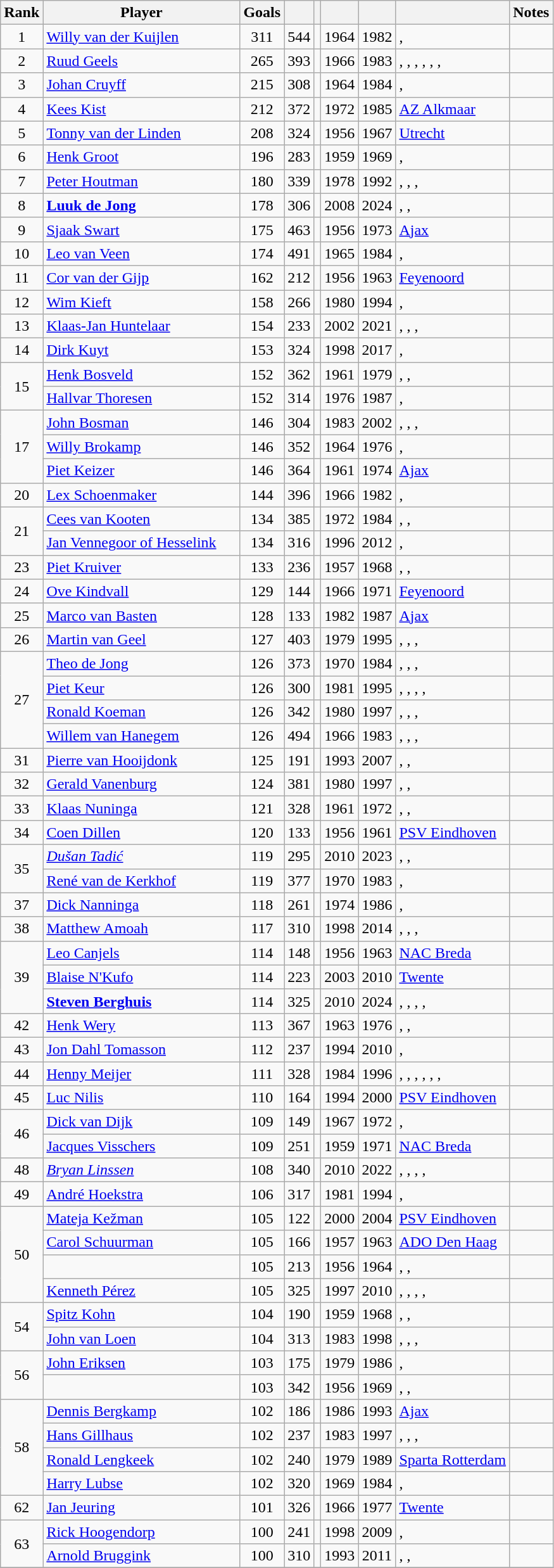<table class="wikitable sortable" style="text-align:center">
<tr>
<th scope="col">Rank</th>
<th scope="col" width=200px>Player</th>
<th scope="col">Goals</th>
<th scope="col"></th>
<th scope="col"></th>
<th scope="col"></th>
<th scope="col"></th>
<th class="unsortable"></th>
<th class="unsortable">Notes</th>
</tr>
<tr>
<td>1</td>
<td style="text-align:left"> <a href='#'>Willy van der Kuijlen</a></td>
<td>311</td>
<td>544</td>
<td></td>
<td>1964</td>
<td>1982</td>
<td style="text-align:left">, </td>
<td></td>
</tr>
<tr>
<td>2</td>
<td style="text-align:left"> <a href='#'>Ruud Geels</a></td>
<td>265</td>
<td>393</td>
<td></td>
<td>1966</td>
<td>1983</td>
<td style="text-align:left">, , , , , , </td>
<td></td>
</tr>
<tr>
<td>3</td>
<td style="text-align:left"> <a href='#'>Johan Cruyff</a></td>
<td>215</td>
<td>308</td>
<td></td>
<td>1964</td>
<td>1984</td>
<td style="text-align:left">, </td>
<td></td>
</tr>
<tr>
<td>4</td>
<td style="text-align:left"> <a href='#'>Kees Kist</a></td>
<td>212</td>
<td>372</td>
<td></td>
<td>1972</td>
<td>1985</td>
<td style="text-align:left"><a href='#'>AZ Alkmaar</a></td>
<td></td>
</tr>
<tr>
<td>5</td>
<td style="text-align:left"> <a href='#'>Tonny van der Linden</a></td>
<td>208</td>
<td>324</td>
<td></td>
<td>1956</td>
<td>1967</td>
<td style="text-align:left"><a href='#'>Utrecht</a></td>
<td></td>
</tr>
<tr>
<td>6</td>
<td style="text-align:left"> <a href='#'>Henk Groot</a></td>
<td>196</td>
<td>283</td>
<td></td>
<td>1959</td>
<td>1969</td>
<td style="text-align:left">, </td>
<td></td>
</tr>
<tr>
<td>7</td>
<td style="text-align:left"> <a href='#'>Peter Houtman</a></td>
<td>180</td>
<td>339</td>
<td></td>
<td>1978</td>
<td>1992</td>
<td style="text-align:left">, , , </td>
<td></td>
</tr>
<tr>
<td>8</td>
<td style="text-align:left"> <strong><a href='#'>Luuk de Jong</a></strong></td>
<td>178</td>
<td>306</td>
<td></td>
<td>2008</td>
<td>2024</td>
<td style="text-align:left">, , </td>
<td></td>
</tr>
<tr>
<td>9</td>
<td style="text-align:left"> <a href='#'>Sjaak Swart</a></td>
<td>175</td>
<td>463</td>
<td></td>
<td>1956</td>
<td>1973</td>
<td style="text-align:left"><a href='#'>Ajax</a></td>
<td></td>
</tr>
<tr>
<td>10</td>
<td style="text-align:left"> <a href='#'>Leo van Veen</a></td>
<td>174</td>
<td>491</td>
<td></td>
<td>1965</td>
<td>1984</td>
<td style="text-align:left">, </td>
<td></td>
</tr>
<tr>
<td>11</td>
<td style="text-align:left"> <a href='#'>Cor van der Gijp</a></td>
<td>162</td>
<td>212</td>
<td></td>
<td>1956</td>
<td>1963</td>
<td style="text-align:left"><a href='#'>Feyenoord</a></td>
<td></td>
</tr>
<tr>
<td>12</td>
<td style="text-align:left"> <a href='#'>Wim Kieft</a></td>
<td>158</td>
<td>266</td>
<td></td>
<td>1980</td>
<td>1994</td>
<td style="text-align:left">, </td>
<td></td>
</tr>
<tr>
<td>13</td>
<td style="text-align:left"> <a href='#'>Klaas-Jan Huntelaar</a></td>
<td>154</td>
<td>233</td>
<td></td>
<td>2002</td>
<td>2021</td>
<td style="text-align:left">, , , </td>
<td></td>
</tr>
<tr>
<td>14</td>
<td style="text-align:left"> <a href='#'>Dirk Kuyt</a></td>
<td>153</td>
<td>324</td>
<td></td>
<td>1998</td>
<td>2017</td>
<td style="text-align:left">, </td>
<td></td>
</tr>
<tr>
<td rowspan="2">15</td>
<td style="text-align:left"> <a href='#'>Henk Bosveld</a></td>
<td>152</td>
<td>362</td>
<td></td>
<td>1961</td>
<td>1979</td>
<td style="text-align:left">, , </td>
<td></td>
</tr>
<tr>
<td style="text-align:left"> <a href='#'>Hallvar Thoresen</a></td>
<td>152</td>
<td>314</td>
<td></td>
<td>1976</td>
<td>1987</td>
<td style="text-align:left">, </td>
<td></td>
</tr>
<tr>
<td rowspan="3">17</td>
<td style="text-align:left"> <a href='#'>John Bosman</a></td>
<td>146</td>
<td>304</td>
<td></td>
<td>1983</td>
<td>2002</td>
<td style="text-align:left">, , , </td>
<td></td>
</tr>
<tr>
<td style="text-align:left"> <a href='#'>Willy Brokamp</a></td>
<td>146</td>
<td>352</td>
<td></td>
<td>1964</td>
<td>1976</td>
<td style="text-align:left">, </td>
<td></td>
</tr>
<tr>
<td style="text-align:left"> <a href='#'>Piet Keizer</a></td>
<td>146</td>
<td>364</td>
<td></td>
<td>1961</td>
<td>1974</td>
<td style="text-align:left"><a href='#'>Ajax</a></td>
<td></td>
</tr>
<tr>
<td>20</td>
<td style="text-align:left"> <a href='#'>Lex Schoenmaker</a></td>
<td>144</td>
<td>396</td>
<td></td>
<td>1966</td>
<td>1982</td>
<td style="text-align:left">, </td>
<td></td>
</tr>
<tr>
<td rowspan="2">21</td>
<td style="text-align:left"> <a href='#'>Cees van Kooten</a></td>
<td>134</td>
<td>385</td>
<td></td>
<td>1972</td>
<td>1984</td>
<td style="text-align:left">, , </td>
<td></td>
</tr>
<tr>
<td style="text-align:left"> <a href='#'>Jan Vennegoor of Hesselink</a></td>
<td>134</td>
<td>316</td>
<td></td>
<td>1996</td>
<td>2012</td>
<td style="text-align:left">, </td>
<td></td>
</tr>
<tr>
<td>23</td>
<td style="text-align:left"> <a href='#'>Piet Kruiver</a></td>
<td>133</td>
<td>236</td>
<td></td>
<td>1957</td>
<td>1968</td>
<td style="text-align:left">, , </td>
<td></td>
</tr>
<tr>
<td>24</td>
<td style="text-align:left"> <a href='#'>Ove Kindvall</a></td>
<td>129</td>
<td>144</td>
<td></td>
<td>1966</td>
<td>1971</td>
<td style="text-align:left"><a href='#'>Feyenoord</a></td>
<td></td>
</tr>
<tr>
<td>25</td>
<td style="text-align:left"> <a href='#'>Marco van Basten</a></td>
<td>128</td>
<td>133</td>
<td></td>
<td>1982</td>
<td>1987</td>
<td style="text-align:left"><a href='#'>Ajax</a></td>
<td></td>
</tr>
<tr>
<td>26</td>
<td style="text-align:left"> <a href='#'>Martin van Geel</a></td>
<td>127</td>
<td>403</td>
<td></td>
<td>1979</td>
<td>1995</td>
<td style="text-align:left">, , , </td>
<td></td>
</tr>
<tr>
<td rowspan="4">27</td>
<td style="text-align:left"> <a href='#'>Theo de Jong</a></td>
<td>126</td>
<td>373</td>
<td></td>
<td>1970</td>
<td>1984</td>
<td style="text-align:left">, , , </td>
<td></td>
</tr>
<tr>
<td style="text-align:left"> <a href='#'>Piet Keur</a></td>
<td>126</td>
<td>300</td>
<td></td>
<td>1981</td>
<td>1995</td>
<td style="text-align:left">, , , , </td>
<td></td>
</tr>
<tr>
<td style="text-align:left"> <a href='#'>Ronald Koeman</a></td>
<td>126</td>
<td>342</td>
<td></td>
<td>1980</td>
<td>1997</td>
<td style="text-align:left">, , , </td>
<td></td>
</tr>
<tr>
<td style="text-align:left"> <a href='#'>Willem van Hanegem</a></td>
<td>126</td>
<td>494</td>
<td></td>
<td>1966</td>
<td>1983</td>
<td style="text-align:left">, , , </td>
<td></td>
</tr>
<tr>
<td>31</td>
<td style="text-align:left"> <a href='#'>Pierre van Hooijdonk</a></td>
<td>125</td>
<td>191</td>
<td></td>
<td>1993</td>
<td>2007</td>
<td style="text-align:left">, , </td>
<td></td>
</tr>
<tr>
<td>32</td>
<td style="text-align:left"> <a href='#'>Gerald Vanenburg</a></td>
<td>124</td>
<td>381</td>
<td></td>
<td>1980</td>
<td>1997</td>
<td style="text-align:left">, , </td>
<td></td>
</tr>
<tr>
<td>33</td>
<td style="text-align:left"> <a href='#'>Klaas Nuninga</a></td>
<td>121</td>
<td>328</td>
<td></td>
<td>1961</td>
<td>1972</td>
<td style="text-align:left">, , </td>
<td></td>
</tr>
<tr>
<td>34</td>
<td style="text-align:left"> <a href='#'>Coen Dillen</a></td>
<td>120</td>
<td>133</td>
<td></td>
<td>1956</td>
<td>1961</td>
<td style="text-align:left"><a href='#'>PSV Eindhoven</a></td>
<td></td>
</tr>
<tr>
<td rowspan="2">35</td>
<td style="text-align:left"> <em><a href='#'>Dušan Tadić</a></em></td>
<td>119</td>
<td>295</td>
<td></td>
<td>2010</td>
<td>2023</td>
<td style="text-align:left">, , </td>
<td></td>
</tr>
<tr>
<td style="text-align:left"> <a href='#'>René van de Kerkhof</a></td>
<td>119</td>
<td>377</td>
<td></td>
<td>1970</td>
<td>1983</td>
<td style="text-align:left">, </td>
<td></td>
</tr>
<tr>
<td>37</td>
<td style="text-align:left"> <a href='#'>Dick Nanninga</a></td>
<td>118</td>
<td>261</td>
<td></td>
<td>1974</td>
<td>1986</td>
<td style="text-align:left">, </td>
<td></td>
</tr>
<tr>
<td>38</td>
<td style="text-align:left"> <a href='#'>Matthew Amoah</a></td>
<td>117</td>
<td>310</td>
<td></td>
<td>1998</td>
<td>2014</td>
<td style="text-align:left">, , , </td>
<td></td>
</tr>
<tr>
<td rowspan="3">39</td>
<td style="text-align:left"> <a href='#'>Leo Canjels</a></td>
<td>114</td>
<td>148</td>
<td></td>
<td>1956</td>
<td>1963</td>
<td style="text-align:left"><a href='#'>NAC Breda</a></td>
<td></td>
</tr>
<tr>
<td style="text-align:left"> <a href='#'>Blaise N'Kufo</a></td>
<td>114</td>
<td>223</td>
<td></td>
<td>2003</td>
<td>2010</td>
<td style="text-align:left"><a href='#'>Twente</a></td>
<td></td>
</tr>
<tr>
<td style="text-align:left"> <strong><a href='#'>Steven Berghuis</a></strong></td>
<td>114</td>
<td>325</td>
<td></td>
<td>2010</td>
<td>2024</td>
<td style="text-align:left">, , , , </td>
<td></td>
</tr>
<tr>
<td>42</td>
<td style="text-align:left"> <a href='#'>Henk Wery</a></td>
<td>113</td>
<td>367</td>
<td></td>
<td>1963</td>
<td>1976</td>
<td style="text-align:left">, , </td>
<td></td>
</tr>
<tr>
<td>43</td>
<td style="text-align:left"> <a href='#'>Jon Dahl Tomasson</a></td>
<td>112</td>
<td>237</td>
<td></td>
<td>1994</td>
<td>2010</td>
<td style="text-align:left">, </td>
<td></td>
</tr>
<tr>
<td>44</td>
<td style="text-align:left"> <a href='#'>Henny Meijer</a></td>
<td>111</td>
<td>328</td>
<td></td>
<td>1984</td>
<td>1996</td>
<td style="text-align:left">, , , , , , </td>
<td></td>
</tr>
<tr>
<td>45</td>
<td style="text-align:left"> <a href='#'>Luc Nilis</a></td>
<td>110</td>
<td>164</td>
<td></td>
<td>1994</td>
<td>2000</td>
<td style="text-align:left"><a href='#'>PSV Eindhoven</a></td>
<td></td>
</tr>
<tr>
<td rowspan="2">46</td>
<td style="text-align:left"> <a href='#'>Dick van Dijk</a></td>
<td>109</td>
<td>149</td>
<td></td>
<td>1967</td>
<td>1972</td>
<td style="text-align:left">, </td>
<td></td>
</tr>
<tr>
<td style="text-align:left"> <a href='#'>Jacques Visschers</a></td>
<td>109</td>
<td>251</td>
<td></td>
<td>1959</td>
<td>1971</td>
<td style="text-align:left"><a href='#'>NAC Breda</a></td>
<td></td>
</tr>
<tr>
<td>48</td>
<td style="text-align:left"> <em><a href='#'>Bryan Linssen</a></em></td>
<td>108</td>
<td>340</td>
<td></td>
<td>2010</td>
<td>2022</td>
<td style="text-align:left">, , , , </td>
<td></td>
</tr>
<tr>
<td>49</td>
<td style="text-align:left"> <a href='#'>André Hoekstra</a></td>
<td>106</td>
<td>317</td>
<td></td>
<td>1981</td>
<td>1994</td>
<td style="text-align:left">, </td>
<td></td>
</tr>
<tr>
<td rowspan="4">50</td>
<td style="text-align:left"> <a href='#'>Mateja Kežman</a></td>
<td>105</td>
<td>122</td>
<td></td>
<td>2000</td>
<td>2004</td>
<td style="text-align:left"><a href='#'>PSV Eindhoven</a></td>
<td></td>
</tr>
<tr>
<td style="text-align:left"> <a href='#'>Carol Schuurman</a></td>
<td>105</td>
<td>166</td>
<td></td>
<td>1957</td>
<td>1963</td>
<td style="text-align:left"><a href='#'>ADO Den Haag</a></td>
<td></td>
</tr>
<tr>
<td style="text-align:left"> </td>
<td>105</td>
<td>213</td>
<td></td>
<td>1956</td>
<td>1964</td>
<td style="text-align:left">, , </td>
<td></td>
</tr>
<tr>
<td style="text-align:left"> <a href='#'>Kenneth Pérez</a></td>
<td>105</td>
<td>325</td>
<td></td>
<td>1997</td>
<td>2010</td>
<td style="text-align:left">, , , , </td>
<td></td>
</tr>
<tr>
<td rowspan="2">54</td>
<td style="text-align:left"> <a href='#'>Spitz Kohn</a></td>
<td>104</td>
<td>190</td>
<td></td>
<td>1959</td>
<td>1968</td>
<td style="text-align:left">, , </td>
<td></td>
</tr>
<tr>
<td style="text-align:left"> <a href='#'>John van Loen</a></td>
<td>104</td>
<td>313</td>
<td></td>
<td>1983</td>
<td>1998</td>
<td style="text-align:left">, , , </td>
<td></td>
</tr>
<tr>
<td rowspan="2">56</td>
<td style="text-align:left"> <a href='#'>John Eriksen</a></td>
<td>103</td>
<td>175</td>
<td></td>
<td>1979</td>
<td>1986</td>
<td style="text-align:left">, </td>
<td></td>
</tr>
<tr>
<td style="text-align:left"> </td>
<td>103</td>
<td>342</td>
<td></td>
<td>1956</td>
<td>1969</td>
<td style="text-align:left">, ,</td>
<td></td>
</tr>
<tr>
<td rowspan="4">58</td>
<td style="text-align:left"> <a href='#'>Dennis Bergkamp</a></td>
<td>102</td>
<td>186</td>
<td></td>
<td>1986</td>
<td>1993</td>
<td style="text-align:left"><a href='#'>Ajax</a></td>
<td></td>
</tr>
<tr>
<td style="text-align:left"> <a href='#'>Hans Gillhaus</a></td>
<td>102</td>
<td>237</td>
<td></td>
<td>1983</td>
<td>1997</td>
<td style="text-align:left">, , , </td>
<td></td>
</tr>
<tr>
<td style="text-align:left"> <a href='#'>Ronald Lengkeek</a></td>
<td>102</td>
<td>240</td>
<td></td>
<td>1979</td>
<td>1989</td>
<td style="text-align:left"><a href='#'>Sparta Rotterdam</a></td>
<td></td>
</tr>
<tr>
<td style="text-align:left"> <a href='#'>Harry Lubse</a></td>
<td>102</td>
<td>320</td>
<td></td>
<td>1969</td>
<td>1984</td>
<td style="text-align:left">, </td>
<td></td>
</tr>
<tr>
<td>62</td>
<td style="text-align:left"> <a href='#'>Jan Jeuring</a></td>
<td>101</td>
<td>326</td>
<td></td>
<td>1966</td>
<td>1977</td>
<td style="text-align:left"><a href='#'>Twente</a></td>
<td></td>
</tr>
<tr>
<td rowspan="2">63</td>
<td style="text-align:left"> <a href='#'>Rick Hoogendorp</a></td>
<td>100</td>
<td>241</td>
<td></td>
<td>1998</td>
<td>2009</td>
<td style="text-align:left">, </td>
<td></td>
</tr>
<tr>
<td style="text-align:left"> <a href='#'>Arnold Bruggink</a></td>
<td>100</td>
<td>310</td>
<td></td>
<td>1993</td>
<td>2011</td>
<td style="text-align:left">, , </td>
<td></td>
</tr>
<tr>
</tr>
</table>
